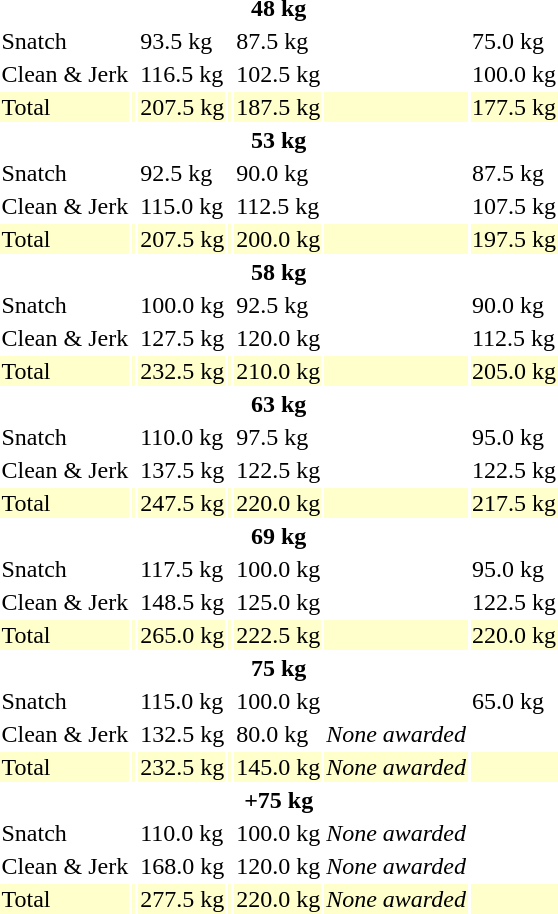<table>
<tr>
<th colspan=7>48 kg</th>
</tr>
<tr>
<td>Snatch</td>
<td></td>
<td>93.5 kg<br></td>
<td></td>
<td>87.5 kg</td>
<td></td>
<td>75.0 kg</td>
</tr>
<tr>
<td>Clean & Jerk</td>
<td></td>
<td>116.5 kg<br></td>
<td></td>
<td>102.5 kg</td>
<td></td>
<td>100.0 kg</td>
</tr>
<tr bgcolor=ffffcc>
<td>Total</td>
<td></td>
<td>207.5 kg</td>
<td></td>
<td>187.5 kg</td>
<td></td>
<td>177.5 kg</td>
</tr>
<tr>
<th colspan=7>53 kg</th>
</tr>
<tr>
<td>Snatch</td>
<td></td>
<td>92.5 kg</td>
<td></td>
<td>90.0 kg</td>
<td></td>
<td>87.5 kg</td>
</tr>
<tr>
<td>Clean & Jerk</td>
<td></td>
<td>115.0 kg</td>
<td></td>
<td>112.5 kg</td>
<td></td>
<td>107.5 kg</td>
</tr>
<tr bgcolor=ffffcc>
<td>Total</td>
<td></td>
<td>207.5 kg</td>
<td></td>
<td>200.0 kg</td>
<td></td>
<td>197.5 kg</td>
</tr>
<tr>
<th colspan=7>58 kg</th>
</tr>
<tr>
<td>Snatch</td>
<td></td>
<td>100.0 kg</td>
<td></td>
<td>92.5 kg</td>
<td></td>
<td>90.0 kg</td>
</tr>
<tr>
<td>Clean & Jerk</td>
<td></td>
<td>127.5 kg</td>
<td></td>
<td>120.0 kg</td>
<td></td>
<td>112.5 kg</td>
</tr>
<tr bgcolor=ffffcc>
<td>Total</td>
<td></td>
<td>232.5 kg</td>
<td></td>
<td>210.0 kg</td>
<td></td>
<td>205.0 kg</td>
</tr>
<tr>
<th colspan=7>63 kg</th>
</tr>
<tr>
<td>Snatch</td>
<td></td>
<td>110.0 kg</td>
<td></td>
<td>97.5 kg</td>
<td></td>
<td>95.0 kg</td>
</tr>
<tr>
<td>Clean & Jerk</td>
<td></td>
<td>137.5 kg<br></td>
<td></td>
<td>122.5 kg</td>
<td></td>
<td>122.5 kg</td>
</tr>
<tr bgcolor=ffffcc>
<td>Total</td>
<td></td>
<td>247.5 kg<br></td>
<td></td>
<td>220.0 kg</td>
<td></td>
<td>217.5 kg</td>
</tr>
<tr>
<th colspan=7>69 kg</th>
</tr>
<tr>
<td>Snatch</td>
<td></td>
<td>117.5 kg<br></td>
<td></td>
<td>100.0 kg</td>
<td></td>
<td>95.0 kg</td>
</tr>
<tr>
<td>Clean & Jerk</td>
<td></td>
<td>148.5 kg<br></td>
<td></td>
<td>125.0 kg</td>
<td></td>
<td>122.5 kg</td>
</tr>
<tr bgcolor=ffffcc>
<td>Total</td>
<td></td>
<td>265.0 kg<br></td>
<td></td>
<td>222.5 kg</td>
<td></td>
<td>220.0 kg</td>
</tr>
<tr>
<th colspan=7>75 kg</th>
</tr>
<tr>
<td>Snatch</td>
<td></td>
<td>115.0 kg</td>
<td></td>
<td>100.0 kg</td>
<td></td>
<td>65.0 kg</td>
</tr>
<tr>
<td>Clean & Jerk</td>
<td></td>
<td>132.5 kg</td>
<td></td>
<td>80.0 kg</td>
<td><em>None awarded</em></td>
<td></td>
</tr>
<tr bgcolor=ffffcc>
<td>Total</td>
<td></td>
<td>232.5 kg</td>
<td></td>
<td>145.0 kg</td>
<td><em>None awarded</em></td>
<td></td>
</tr>
<tr>
<th colspan=7>+75 kg</th>
</tr>
<tr>
<td>Snatch</td>
<td></td>
<td>110.0 kg</td>
<td></td>
<td>100.0 kg</td>
<td><em>None awarded</em></td>
<td></td>
</tr>
<tr>
<td>Clean & Jerk</td>
<td></td>
<td>168.0 kg<br></td>
<td></td>
<td>120.0 kg</td>
<td><em>None awarded</em></td>
<td></td>
</tr>
<tr bgcolor=ffffcc>
<td>Total</td>
<td></td>
<td>277.5 kg</td>
<td></td>
<td>220.0 kg</td>
<td><em>None awarded</em></td>
<td></td>
</tr>
</table>
